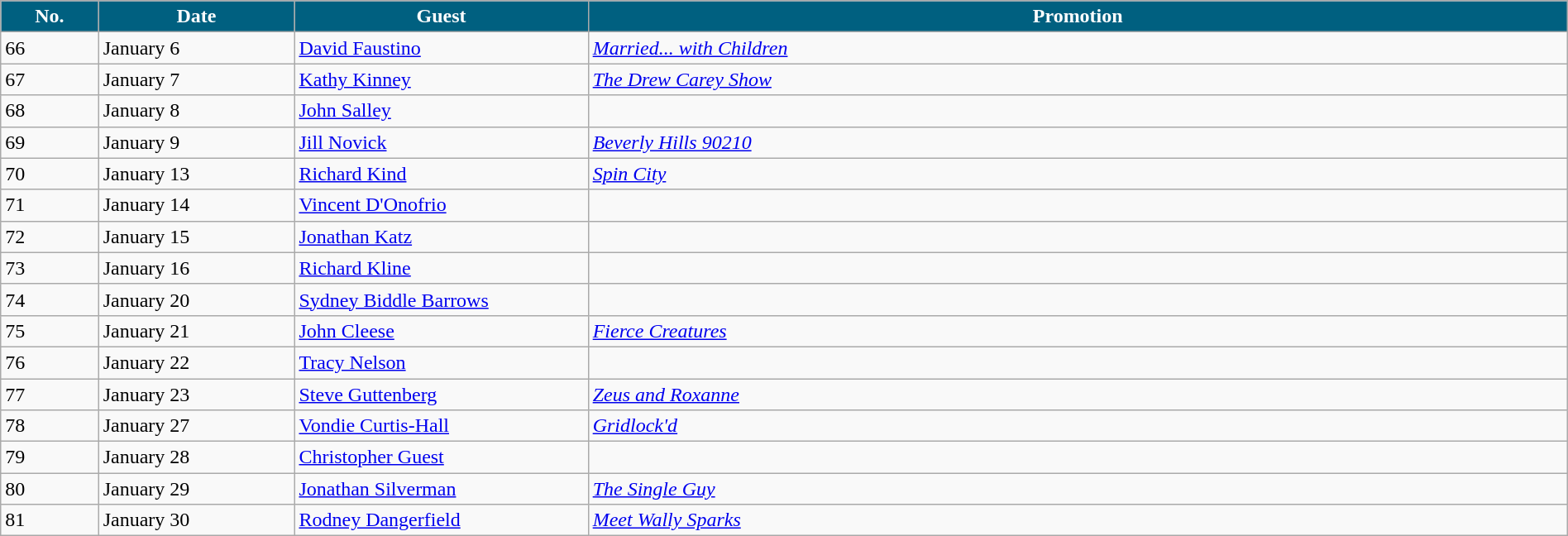<table class="wikitable" width="100%">
<tr>
<th width="5%" style="background:#006080; color:#FFFFFF"><abbr>No.</abbr></th>
<th width="10%" style="background:#006080; color:#FFFFFF">Date</th>
<th width="15%" style="background:#006080; color:#FFFFFF">Guest</th>
<th width="50%" style="background:#006080; color:#FFFFFF">Promotion</th>
</tr>
<tr>
<td>66</td>
<td>January 6</td>
<td><a href='#'>David Faustino</a></td>
<td><em><a href='#'>Married... with Children</a></em></td>
</tr>
<tr>
<td>67</td>
<td>January 7</td>
<td><a href='#'>Kathy Kinney</a></td>
<td><em><a href='#'>The Drew Carey Show</a></em></td>
</tr>
<tr>
<td>68</td>
<td>January 8</td>
<td><a href='#'>John Salley</a></td>
<td></td>
</tr>
<tr>
<td>69</td>
<td>January 9</td>
<td><a href='#'>Jill Novick</a></td>
<td><em><a href='#'>Beverly Hills 90210</a></em></td>
</tr>
<tr>
<td>70</td>
<td>January 13</td>
<td><a href='#'>Richard Kind</a></td>
<td><em><a href='#'>Spin City</a></em></td>
</tr>
<tr>
<td>71</td>
<td>January 14</td>
<td><a href='#'>Vincent D'Onofrio</a></td>
<td></td>
</tr>
<tr>
<td>72</td>
<td>January 15</td>
<td><a href='#'>Jonathan Katz</a></td>
<td></td>
</tr>
<tr>
<td>73</td>
<td>January 16</td>
<td><a href='#'>Richard Kline</a></td>
<td></td>
</tr>
<tr>
<td>74</td>
<td>January 20</td>
<td><a href='#'>Sydney Biddle Barrows</a></td>
<td></td>
</tr>
<tr>
<td>75</td>
<td>January 21</td>
<td><a href='#'>John Cleese</a></td>
<td><em><a href='#'>Fierce Creatures</a></em></td>
</tr>
<tr>
<td>76</td>
<td>January 22</td>
<td><a href='#'>Tracy Nelson</a></td>
<td></td>
</tr>
<tr>
<td>77</td>
<td>January 23</td>
<td><a href='#'>Steve Guttenberg</a></td>
<td><em><a href='#'>Zeus and Roxanne</a></em></td>
</tr>
<tr>
<td>78</td>
<td>January 27</td>
<td><a href='#'>Vondie Curtis-Hall</a></td>
<td><em><a href='#'>Gridlock'd</a></em></td>
</tr>
<tr>
<td>79</td>
<td>January 28</td>
<td><a href='#'>Christopher Guest</a></td>
<td></td>
</tr>
<tr>
<td>80</td>
<td>January 29</td>
<td><a href='#'>Jonathan Silverman</a></td>
<td><em><a href='#'>The Single Guy</a></em></td>
</tr>
<tr>
<td>81</td>
<td>January 30</td>
<td><a href='#'>Rodney Dangerfield</a></td>
<td><em><a href='#'>Meet Wally Sparks</a></em></td>
</tr>
</table>
